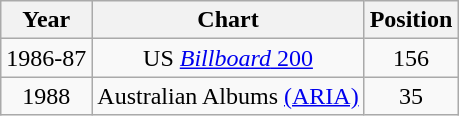<table class="wikitable sortable plainrowheaders" style="text-align:center;">
<tr>
<th align="center">Year</th>
<th align="center">Chart</th>
<th align="center">Position</th>
</tr>
<tr>
<td align="center" rowspan="1">1986-87</td>
<td align="center">US <a href='#'><em>Billboard</em> 200</a></td>
<td align="center">156</td>
</tr>
<tr>
<td align="center" rowspan="1">1988</td>
<td align="center">Australian Albums <a href='#'>(ARIA)</a></td>
<td align="center">35</td>
</tr>
</table>
